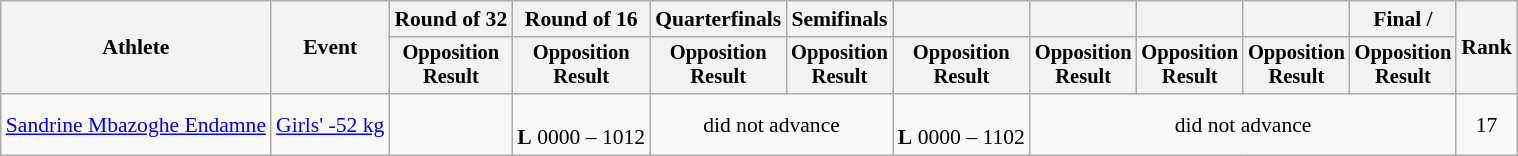<table class="wikitable" style="font-size:90%">
<tr>
<th rowspan="2">Athlete</th>
<th rowspan="2">Event</th>
<th>Round of 32</th>
<th>Round of 16</th>
<th>Quarterfinals</th>
<th>Semifinals</th>
<th></th>
<th></th>
<th></th>
<th></th>
<th>Final / </th>
<th rowspan=2>Rank</th>
</tr>
<tr style="font-size:95%">
<th>Opposition<br>Result</th>
<th>Opposition<br>Result</th>
<th>Opposition<br>Result</th>
<th>Opposition<br>Result</th>
<th>Opposition<br>Result</th>
<th>Opposition<br>Result</th>
<th>Opposition<br>Result</th>
<th>Opposition<br>Result</th>
<th>Opposition<br>Result</th>
</tr>
<tr align=center>
<td align=left><a href='#'>Sandrine Mbazoghe Endamne</a></td>
<td align=left><a href='#'>Girls' -52 kg</a></td>
<td></td>
<td><br><strong>L</strong> 0000 – 1012</td>
<td colspan=2>did not advance</td>
<td><br><strong>L</strong> 0000 – 1102</td>
<td colspan=4>did not advance</td>
<td>17</td>
</tr>
</table>
